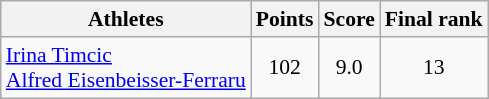<table class="wikitable" border="1" style="font-size:90%">
<tr>
<th>Athletes</th>
<th>Points</th>
<th>Score</th>
<th>Final rank</th>
</tr>
<tr align=center>
<td align=left><a href='#'>Irina Timcic</a><br><a href='#'>Alfred Eisenbeisser-Ferraru</a></td>
<td>102</td>
<td>9.0</td>
<td>13</td>
</tr>
</table>
